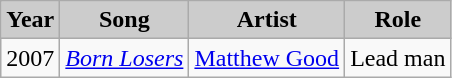<table class="wikitable">
<tr align="center">
<th style="background: #CCCCCC;">Year</th>
<th style="background: #CCCCCC;">Song</th>
<th style="background: #CCCCCC;">Artist</th>
<th style="background: #CCCCCC;">Role</th>
</tr>
<tr>
<td>2007</td>
<td><em><a href='#'>Born Losers</a></em></td>
<td><a href='#'>Matthew Good</a></td>
<td>Lead man</td>
</tr>
</table>
